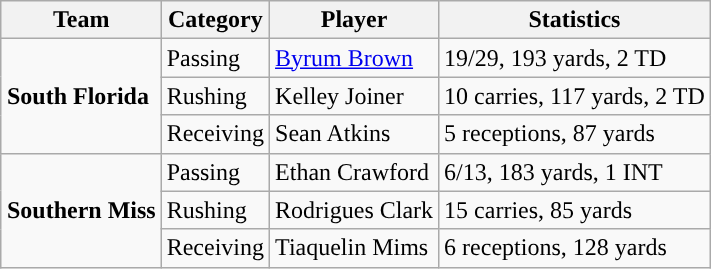<table class="wikitable" style="float: right;">
<tr>
<th>Team</th>
<th>Category</th>
<th>Player</th>
<th>Statistics</th>
</tr>
<tr>
<td rowspan=3><strong>South Florida</strong></td>
<td>Passing</td>
<td><a href='#'>Byrum Brown</a></td>
<td>19/29, 193 yards, 2 TD</td>
</tr>
<tr>
<td>Rushing</td>
<td>Kelley Joiner</td>
<td>10 carries, 117 yards, 2 TD</td>
</tr>
<tr>
<td>Receiving</td>
<td>Sean Atkins</td>
<td>5 receptions, 87 yards</td>
</tr>
<tr>
<td rowspan=3><strong>Southern Miss</strong></td>
<td>Passing</td>
<td>Ethan Crawford</td>
<td>6/13, 183 yards, 1 INT</td>
</tr>
<tr>
<td>Rushing</td>
<td>Rodrigues Clark</td>
<td>15 carries, 85 yards</td>
</tr>
<tr>
<td>Receiving</td>
<td>Tiaquelin Mims</td>
<td>6 receptions, 128 yards</td>
</tr>
</table>
